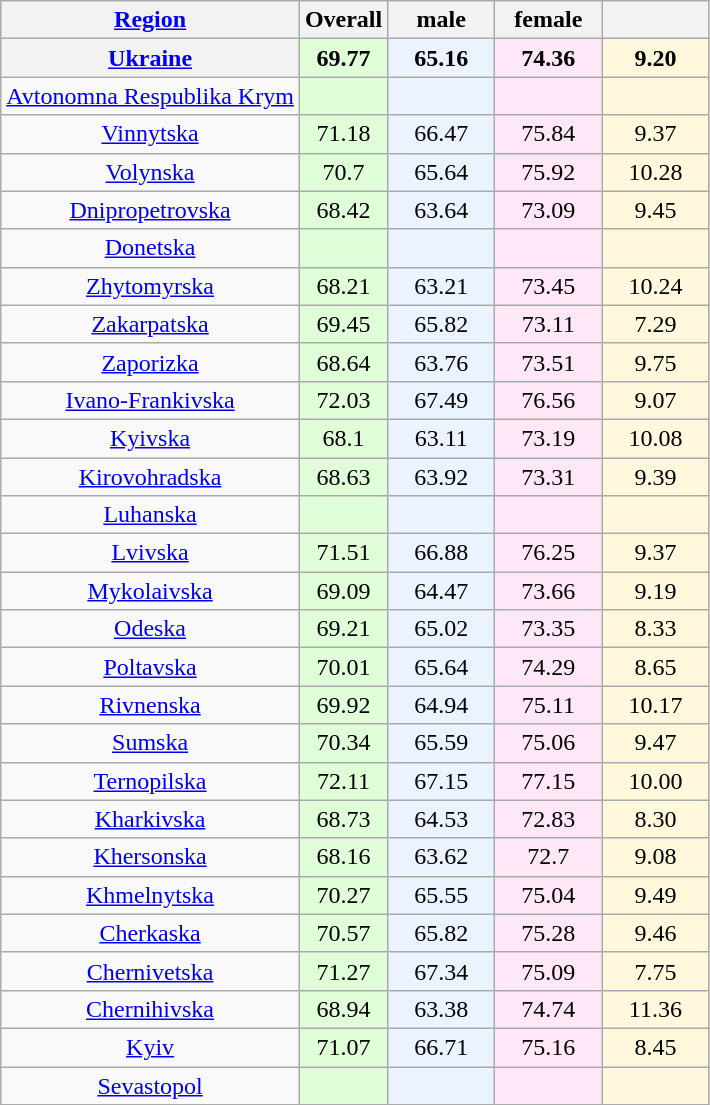<table class="wikitable sortable mw-datatable static-row-numbers sort-under col1left" style="text-align:center;">
<tr>
<th><a href='#'>Region</a></th>
<th>Overall</th>
<th style="vertical-align:middle;width:4em;">male</th>
<th style="vertical-align:middle;width:4em;">female</th>
<th style="vertical-align:middle;width:4em;"></th>
</tr>
<tr class="static-row-header">
<th style="text-align:center;"><strong><a href='#'>Ukraine</a></strong></th>
<td style="background:#e0ffd8;"><strong>69.77</strong></td>
<td style="background:#eaf3ff;"><strong>65.16</strong></td>
<td style="background:#fee7f6;"><strong>74.36</strong></td>
<td style="background:#fff8dc;"><strong>9.20</strong></td>
</tr>
<tr>
<td><a href='#'>Avtonomna Respublika Krym</a></td>
<td style="background:#e0ffd8;"></td>
<td style="background:#eaf3ff;"></td>
<td style="background:#fee7f6;"></td>
<td style="background:#fff8dc;"></td>
</tr>
<tr>
<td><a href='#'>Vinnytska</a></td>
<td style="background:#e0ffd8;">71.18</td>
<td style="background:#eaf3ff;">66.47</td>
<td style="background:#fee7f6;">75.84</td>
<td style="background:#fff8dc;">9.37</td>
</tr>
<tr>
<td><a href='#'>Volynska</a></td>
<td style="background:#e0ffd8;">70.7</td>
<td style="background:#eaf3ff;">65.64</td>
<td style="background:#fee7f6;">75.92</td>
<td style="background:#fff8dc;">10.28</td>
</tr>
<tr>
<td><a href='#'>Dnipropetrovska</a></td>
<td style="background:#e0ffd8;">68.42</td>
<td style="background:#eaf3ff;">63.64</td>
<td style="background:#fee7f6;">73.09</td>
<td style="background:#fff8dc;">9.45</td>
</tr>
<tr>
<td><a href='#'>Donetska</a></td>
<td style="background:#e0ffd8;"></td>
<td style="background:#eaf3ff;"></td>
<td style="background:#fee7f6;"></td>
<td style="background:#fff8dc;"></td>
</tr>
<tr>
<td><a href='#'>Zhytomyrska</a></td>
<td style="background:#e0ffd8;">68.21</td>
<td style="background:#eaf3ff;">63.21</td>
<td style="background:#fee7f6;">73.45</td>
<td style="background:#fff8dc;">10.24</td>
</tr>
<tr>
<td><a href='#'>Zakarpatska</a></td>
<td style="background:#e0ffd8;">69.45</td>
<td style="background:#eaf3ff;">65.82</td>
<td style="background:#fee7f6;">73.11</td>
<td style="background:#fff8dc;">7.29</td>
</tr>
<tr>
<td><a href='#'>Zaporizka</a></td>
<td style="background:#e0ffd8;">68.64</td>
<td style="background:#eaf3ff;">63.76</td>
<td style="background:#fee7f6;">73.51</td>
<td style="background:#fff8dc;">9.75</td>
</tr>
<tr>
<td><a href='#'>Ivano-Frankivska</a></td>
<td style="background:#e0ffd8;">72.03</td>
<td style="background:#eaf3ff;">67.49</td>
<td style="background:#fee7f6;">76.56</td>
<td style="background:#fff8dc;">9.07</td>
</tr>
<tr>
<td><a href='#'>Kyivska</a></td>
<td style="background:#e0ffd8;">68.1</td>
<td style="background:#eaf3ff;">63.11</td>
<td style="background:#fee7f6;">73.19</td>
<td style="background:#fff8dc;">10.08</td>
</tr>
<tr>
<td><a href='#'>Kirovohradska</a></td>
<td style="background:#e0ffd8;">68.63</td>
<td style="background:#eaf3ff;">63.92</td>
<td style="background:#fee7f6;">73.31</td>
<td style="background:#fff8dc;">9.39</td>
</tr>
<tr>
<td><a href='#'>Luhanska</a></td>
<td style="background:#e0ffd8;"></td>
<td style="background:#eaf3ff;"></td>
<td style="background:#fee7f6;"></td>
<td style="background:#fff8dc;"></td>
</tr>
<tr>
<td><a href='#'>Lvivska</a></td>
<td style="background:#e0ffd8;">71.51</td>
<td style="background:#eaf3ff;">66.88</td>
<td style="background:#fee7f6;">76.25</td>
<td style="background:#fff8dc;">9.37</td>
</tr>
<tr>
<td><a href='#'>Mykolaivska</a></td>
<td style="background:#e0ffd8;">69.09</td>
<td style="background:#eaf3ff;">64.47</td>
<td style="background:#fee7f6;">73.66</td>
<td style="background:#fff8dc;">9.19</td>
</tr>
<tr>
<td><a href='#'>Odeska</a></td>
<td style="background:#e0ffd8;">69.21</td>
<td style="background:#eaf3ff;">65.02</td>
<td style="background:#fee7f6;">73.35</td>
<td style="background:#fff8dc;">8.33</td>
</tr>
<tr>
<td><a href='#'>Poltavska</a></td>
<td style="background:#e0ffd8;">70.01</td>
<td style="background:#eaf3ff;">65.64</td>
<td style="background:#fee7f6;">74.29</td>
<td style="background:#fff8dc;">8.65</td>
</tr>
<tr>
<td><a href='#'>Rivnenska</a></td>
<td style="background:#e0ffd8;">69.92</td>
<td style="background:#eaf3ff;">64.94</td>
<td style="background:#fee7f6;">75.11</td>
<td style="background:#fff8dc;">10.17</td>
</tr>
<tr>
<td><a href='#'>Sumska</a></td>
<td style="background:#e0ffd8;">70.34</td>
<td style="background:#eaf3ff;">65.59</td>
<td style="background:#fee7f6;">75.06</td>
<td style="background:#fff8dc;">9.47</td>
</tr>
<tr>
<td><a href='#'>Ternopilska</a></td>
<td style="background:#e0ffd8;">72.11</td>
<td style="background:#eaf3ff;">67.15</td>
<td style="background:#fee7f6;">77.15</td>
<td style="background:#fff8dc;">10.00</td>
</tr>
<tr>
<td><a href='#'>Kharkivska</a></td>
<td style="background:#e0ffd8;">68.73</td>
<td style="background:#eaf3ff;">64.53</td>
<td style="background:#fee7f6;">72.83</td>
<td style="background:#fff8dc;">8.30</td>
</tr>
<tr>
<td><a href='#'>Khersonska</a></td>
<td style="background:#e0ffd8;">68.16</td>
<td style="background:#eaf3ff;">63.62</td>
<td style="background:#fee7f6;">72.7</td>
<td style="background:#fff8dc;">9.08</td>
</tr>
<tr>
<td><a href='#'>Khmelnytska</a></td>
<td style="background:#e0ffd8;">70.27</td>
<td style="background:#eaf3ff;">65.55</td>
<td style="background:#fee7f6;">75.04</td>
<td style="background:#fff8dc;">9.49</td>
</tr>
<tr>
<td><a href='#'>Cherkaska</a></td>
<td style="background:#e0ffd8;">70.57</td>
<td style="background:#eaf3ff;">65.82</td>
<td style="background:#fee7f6;">75.28</td>
<td style="background:#fff8dc;">9.46</td>
</tr>
<tr>
<td><a href='#'>Chernivetska</a></td>
<td style="background:#e0ffd8;">71.27</td>
<td style="background:#eaf3ff;">67.34</td>
<td style="background:#fee7f6;">75.09</td>
<td style="background:#fff8dc;">7.75</td>
</tr>
<tr>
<td><a href='#'>Chernihivska</a></td>
<td style="background:#e0ffd8;">68.94</td>
<td style="background:#eaf3ff;">63.38</td>
<td style="background:#fee7f6;">74.74</td>
<td style="background:#fff8dc;">11.36</td>
</tr>
<tr>
<td><a href='#'>Kyiv</a></td>
<td style="background:#e0ffd8;">71.07</td>
<td style="background:#eaf3ff;">66.71</td>
<td style="background:#fee7f6;">75.16</td>
<td style="background:#fff8dc;">8.45</td>
</tr>
<tr>
<td><a href='#'>Sevastopol</a></td>
<td style="background:#e0ffd8;"></td>
<td style="background:#eaf3ff;"></td>
<td style="background:#fee7f6;"></td>
<td style="background:#fff8dc;"></td>
</tr>
</table>
